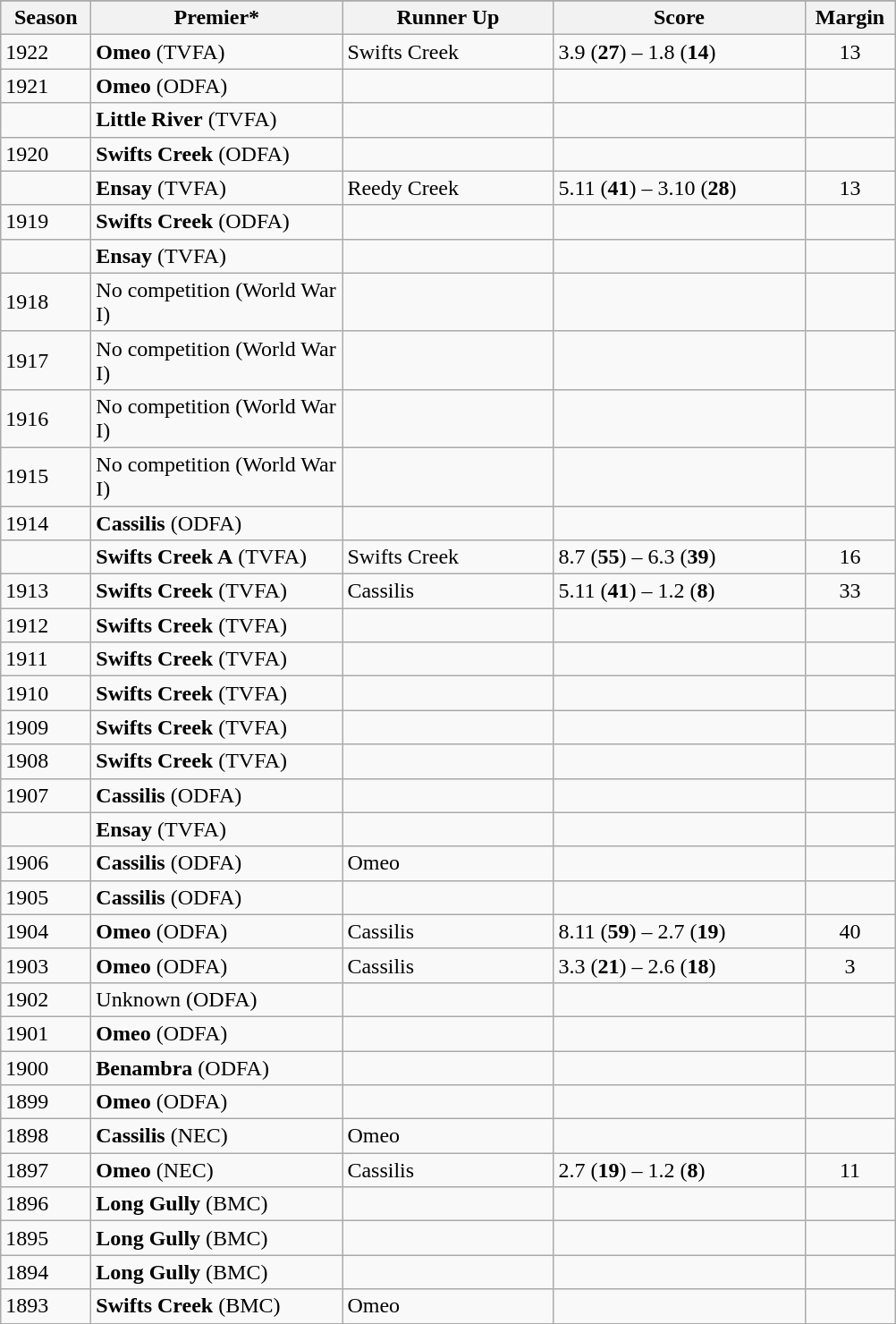<table class="wikitable sortable">
<tr bgcolor=#efefef>
</tr>
<tr>
<th scope="col" width="60">Season</th>
<th scope="col" width="180">Premier*</th>
<th scope="col" width="150">Runner Up</th>
<th scope="col" width="180">Score</th>
<th scope="col" width="60">Margin</th>
</tr>
<tr>
<td>1922</td>
<td><strong>Omeo</strong> (TVFA)</td>
<td>Swifts Creek</td>
<td>3.9 (<strong>27</strong>) – 1.8 (<strong>14</strong>)</td>
<td style="text-align:center;">13</td>
</tr>
<tr>
<td>1921</td>
<td><strong>Omeo</strong> (ODFA)</td>
<td></td>
<td></td>
<td></td>
</tr>
<tr>
<td></td>
<td><strong>Little River</strong> (TVFA)</td>
<td></td>
<td></td>
<td></td>
</tr>
<tr>
<td>1920</td>
<td><strong>Swifts Creek</strong> (ODFA)</td>
<td></td>
<td></td>
<td></td>
</tr>
<tr>
<td></td>
<td><strong>Ensay</strong> (TVFA)</td>
<td>Reedy Creek</td>
<td>5.11 (<strong>41</strong>) – 3.10 (<strong>28</strong>)</td>
<td style="text-align:center;">13</td>
</tr>
<tr>
<td>1919</td>
<td><strong>Swifts Creek</strong> (ODFA)</td>
<td></td>
<td></td>
<td></td>
</tr>
<tr>
<td></td>
<td><strong>Ensay</strong> (TVFA)</td>
<td></td>
<td></td>
<td></td>
</tr>
<tr>
<td>1918</td>
<td>No  competition (World War I)</td>
<td></td>
<td></td>
<td></td>
</tr>
<tr>
<td>1917</td>
<td>No  competition (World War I)</td>
<td></td>
<td></td>
<td></td>
</tr>
<tr>
<td>1916</td>
<td>No  competition (World War I)</td>
<td></td>
<td></td>
<td></td>
</tr>
<tr>
<td>1915</td>
<td>No  competition (World War I)</td>
<td></td>
<td></td>
<td></td>
</tr>
<tr>
<td>1914</td>
<td><strong>Cassilis</strong> (ODFA)</td>
<td></td>
<td></td>
<td></td>
</tr>
<tr>
<td></td>
<td><strong>Swifts Creek A</strong> (TVFA)</td>
<td>Swifts Creek</td>
<td>8.7 (<strong>55</strong>) – 6.3 (<strong>39</strong>)</td>
<td style="text-align:center;">16</td>
</tr>
<tr>
<td>1913</td>
<td><strong>Swifts Creek</strong> (TVFA)</td>
<td>Cassilis</td>
<td>5.11 (<strong>41</strong>) – 1.2 (<strong>8</strong>)</td>
<td style="text-align:center;">33</td>
</tr>
<tr>
<td>1912</td>
<td><strong>Swifts Creek</strong> (TVFA)</td>
<td></td>
<td></td>
<td></td>
</tr>
<tr>
<td>1911</td>
<td><strong>Swifts Creek</strong> (TVFA)</td>
<td></td>
<td></td>
<td></td>
</tr>
<tr>
<td>1910</td>
<td><strong>Swifts Creek</strong> (TVFA)</td>
<td></td>
<td></td>
<td></td>
</tr>
<tr>
<td>1909</td>
<td><strong>Swifts Creek</strong> (TVFA)</td>
<td></td>
<td></td>
<td></td>
</tr>
<tr>
<td>1908</td>
<td><strong>Swifts Creek</strong> (TVFA)</td>
<td></td>
<td></td>
<td></td>
</tr>
<tr>
<td>1907</td>
<td><strong>Cassilis</strong> (ODFA)</td>
<td></td>
<td></td>
<td></td>
</tr>
<tr>
<td></td>
<td><strong>Ensay</strong> (TVFA)</td>
<td></td>
<td></td>
<td></td>
</tr>
<tr>
<td>1906</td>
<td><strong>Cassilis</strong>  (ODFA)</td>
<td>Omeo</td>
<td></td>
<td></td>
</tr>
<tr>
<td>1905</td>
<td><strong>Cassilis</strong> (ODFA)</td>
<td></td>
<td></td>
<td></td>
</tr>
<tr>
<td>1904</td>
<td><strong>Omeo</strong> (ODFA)</td>
<td>Cassilis</td>
<td>8.11 (<strong>59</strong>) – 2.7 (<strong>19</strong>)</td>
<td style="text-align:center;">40</td>
</tr>
<tr>
<td>1903</td>
<td><strong>Omeo</strong> (ODFA)</td>
<td>Cassilis</td>
<td>3.3 (<strong>21</strong>) – 2.6 (<strong>18</strong>)</td>
<td style="text-align:center;">3</td>
</tr>
<tr>
<td>1902</td>
<td>Unknown (ODFA)</td>
<td></td>
<td></td>
<td></td>
</tr>
<tr>
<td>1901</td>
<td><strong>Omeo</strong> (ODFA)</td>
<td></td>
<td></td>
<td></td>
</tr>
<tr>
<td>1900</td>
<td><strong>Benambra</strong> (ODFA)</td>
<td></td>
<td></td>
<td></td>
</tr>
<tr>
<td>1899</td>
<td><strong>Omeo</strong> (ODFA)</td>
<td></td>
<td></td>
<td></td>
</tr>
<tr>
<td>1898</td>
<td><strong>Cassilis</strong> (NEC)</td>
<td>Omeo</td>
<td></td>
<td></td>
</tr>
<tr>
<td>1897</td>
<td><strong>Omeo</strong> (NEC)</td>
<td>Cassilis</td>
<td>2.7 (<strong>19</strong>) – 1.2 (<strong>8</strong>)</td>
<td style="text-align:center;">11</td>
</tr>
<tr>
<td>1896</td>
<td><strong>Long Gully</strong> (BMC)</td>
<td></td>
<td></td>
<td></td>
</tr>
<tr>
<td>1895</td>
<td><strong>Long Gully</strong> (BMC)</td>
<td></td>
<td></td>
<td></td>
</tr>
<tr>
<td>1894</td>
<td><strong>Long Gully</strong> (BMC)</td>
<td></td>
<td></td>
<td></td>
</tr>
<tr>
<td>1893</td>
<td><strong>Swifts Creek</strong> (BMC)</td>
<td>Omeo</td>
<td></td>
<td></td>
</tr>
<tr>
</tr>
</table>
